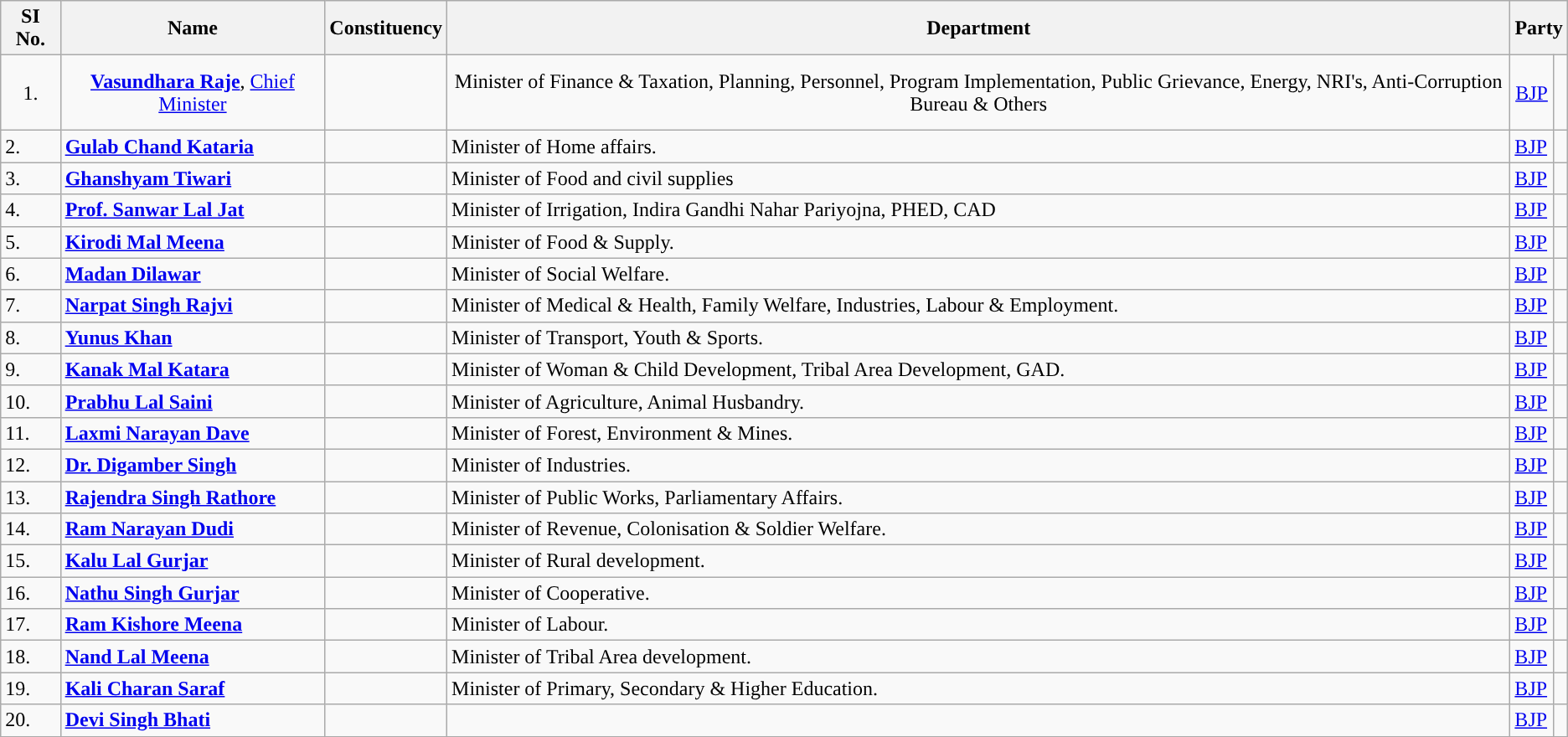<table class ="wikitable">
<tr>
<th>SI No.</th>
<th>Name</th>
<th>Constituency</th>
<th>Department</th>
<th colspan="2" scope="col">Party</th>
</tr>
<tr style="text-align:center; height:60px;">
<td>1.</td>
<td><strong><a href='#'>Vasundhara Raje</a></strong>, <a href='#'>Chief Minister</a></td>
<td></td>
<td>Minister of Finance & Taxation, Planning, Personnel, Program Implementation, Public Grievance, Energy, NRI's, Anti-Corruption Bureau & Others</td>
<td><a href='#'>BJP</a></td>
<td width="4px" style="background-color: "></td>
</tr>
<tr>
<td>2.</td>
<td><strong><a href='#'>Gulab Chand Kataria</a></strong></td>
<td></td>
<td>Minister of Home affairs.</td>
<td><a href='#'>BJP</a></td>
<td width="4px" style="background-color: "></td>
</tr>
<tr>
<td>3.</td>
<td><strong><a href='#'>Ghanshyam Tiwari</a></strong></td>
<td></td>
<td>Minister of Food and civil supplies</td>
<td><a href='#'>BJP</a></td>
<td width="4px" style="background-color: "></td>
</tr>
<tr>
<td>4.</td>
<td><strong><a href='#'>Prof. Sanwar Lal Jat</a></strong></td>
<td></td>
<td>Minister of Irrigation, Indira Gandhi Nahar Pariyojna, PHED, CAD</td>
<td><a href='#'>BJP</a></td>
<td width="4px" style="background-color: "></td>
</tr>
<tr>
<td>5.</td>
<td><strong><a href='#'>Kirodi Mal Meena</a></strong></td>
<td></td>
<td>Minister of Food & Supply.</td>
<td><a href='#'>BJP</a></td>
<td width="4px" style="background-color: "></td>
</tr>
<tr>
<td>6.</td>
<td><strong><a href='#'>Madan Dilawar</a></strong></td>
<td></td>
<td>Minister of Social Welfare.</td>
<td><a href='#'>BJP</a></td>
<td width="4px" style="background-color: "></td>
</tr>
<tr>
<td>7.</td>
<td><strong><a href='#'>Narpat Singh Rajvi</a></strong></td>
<td></td>
<td>Minister of Medical & Health, Family Welfare, Industries, Labour & Employment.</td>
<td><a href='#'>BJP</a></td>
<td width="4px" style="background-color: "></td>
</tr>
<tr>
<td>8.</td>
<td><strong><a href='#'>Yunus Khan</a></strong></td>
<td></td>
<td>Minister of Transport, Youth & Sports.</td>
<td><a href='#'>BJP</a></td>
<td width="4px" style="background-color: "></td>
</tr>
<tr>
<td>9.</td>
<td><strong><a href='#'>Kanak Mal Katara</a></strong></td>
<td></td>
<td>Minister of Woman & Child Development, Tribal Area Development, GAD.</td>
<td><a href='#'>BJP</a></td>
<td width="4px" style="background-color: "></td>
</tr>
<tr>
<td>10.</td>
<td><strong><a href='#'>Prabhu Lal Saini</a></strong></td>
<td></td>
<td>Minister of Agriculture, Animal Husbandry.</td>
<td><a href='#'>BJP</a></td>
<td width="4px" style="background-color: "></td>
</tr>
<tr>
<td>11.</td>
<td><strong><a href='#'>Laxmi Narayan Dave</a></strong></td>
<td></td>
<td>Minister of Forest, Environment & Mines.</td>
<td><a href='#'>BJP</a></td>
<td width="4px" style="background-color: "></td>
</tr>
<tr>
<td>12.</td>
<td><strong><a href='#'>Dr. Digamber Singh</a> </strong></td>
<td></td>
<td>Minister of Industries.</td>
<td><a href='#'>BJP</a></td>
<td width="4px" style="background-color: "></td>
</tr>
<tr>
<td>13.</td>
<td><strong><a href='#'>Rajendra Singh Rathore</a></strong></td>
<td></td>
<td>Minister of Public Works, Parliamentary Affairs.</td>
<td><a href='#'>BJP</a></td>
<td width="4px" style="background-color: "></td>
</tr>
<tr>
<td>14.</td>
<td><strong><a href='#'>Ram Narayan Dudi</a></strong></td>
<td></td>
<td>Minister of Revenue, Colonisation & Soldier Welfare.</td>
<td><a href='#'>BJP</a></td>
<td width="4px" style="background-color: "></td>
</tr>
<tr>
<td>15.</td>
<td><strong><a href='#'>Kalu Lal Gurjar</a></strong></td>
<td></td>
<td>Minister of Rural development.</td>
<td><a href='#'>BJP</a></td>
<td width="4px" style="background-color: "></td>
</tr>
<tr>
<td>16.</td>
<td><strong><a href='#'>Nathu Singh Gurjar</a></strong></td>
<td></td>
<td>Minister of Cooperative.</td>
<td><a href='#'>BJP</a></td>
<td width="4px" style="background-color: "></td>
</tr>
<tr>
<td>17.</td>
<td><strong><a href='#'>Ram Kishore Meena</a></strong></td>
<td></td>
<td>Minister of Labour.</td>
<td><a href='#'>BJP</a></td>
<td width="4px" style="background-color: "></td>
</tr>
<tr>
<td>18.</td>
<td><strong><a href='#'>Nand Lal Meena</a></strong></td>
<td></td>
<td>Minister of Tribal Area development.</td>
<td><a href='#'>BJP</a></td>
<td width="4px" style="background-color: "></td>
</tr>
<tr>
<td>19.</td>
<td><strong><a href='#'>Kali Charan Saraf</a></strong></td>
<td></td>
<td>Minister of Primary, Secondary & Higher Education.</td>
<td><a href='#'>BJP</a></td>
<td width="4px" style="background-color: "></td>
</tr>
<tr>
<td>20.</td>
<td><strong><a href='#'>Devi Singh Bhati</a></strong></td>
<td></td>
<td></td>
<td><a href='#'>BJP</a></td>
<td width="4px" style="background-color: "></td>
</tr>
<tr>
</tr>
</table>
